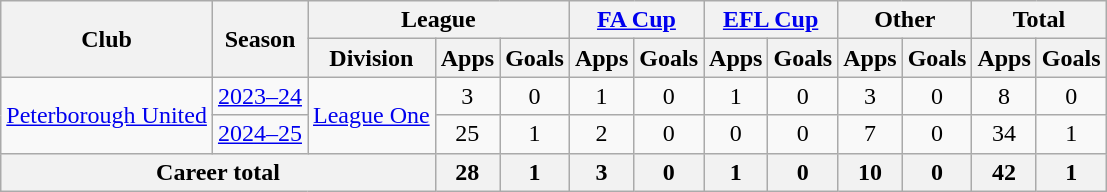<table class="wikitable" style="text-align:center;">
<tr>
<th rowspan="2">Club</th>
<th rowspan="2">Season</th>
<th colspan="3">League</th>
<th colspan="2"><a href='#'>FA Cup</a></th>
<th colspan="2"><a href='#'>EFL Cup</a></th>
<th colspan="2">Other</th>
<th colspan="2">Total</th>
</tr>
<tr>
<th>Division</th>
<th>Apps</th>
<th>Goals</th>
<th>Apps</th>
<th>Goals</th>
<th>Apps</th>
<th>Goals</th>
<th>Apps</th>
<th>Goals</th>
<th>Apps</th>
<th>Goals</th>
</tr>
<tr>
<td rowspan="2"><a href='#'>Peterborough United</a></td>
<td><a href='#'>2023–24</a></td>
<td rowspan="2"><a href='#'>League One</a></td>
<td>3</td>
<td>0</td>
<td>1</td>
<td>0</td>
<td>1</td>
<td>0</td>
<td>3</td>
<td>0</td>
<td>8</td>
<td>0</td>
</tr>
<tr>
<td><a href='#'>2024–25</a></td>
<td>25</td>
<td>1</td>
<td>2</td>
<td>0</td>
<td>0</td>
<td>0</td>
<td>7</td>
<td>0</td>
<td>34</td>
<td>1</td>
</tr>
<tr>
<th colspan="3">Career total</th>
<th>28</th>
<th>1</th>
<th>3</th>
<th>0</th>
<th>1</th>
<th>0</th>
<th>10</th>
<th>0</th>
<th>42</th>
<th>1</th>
</tr>
</table>
